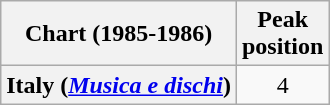<table class="wikitable plainrowheaders" style="text-align:center">
<tr>
<th scope="col">Chart (1985-1986)</th>
<th scope="col">Peak<br>position</th>
</tr>
<tr>
<th scope="row">Italy (<em><a href='#'>Musica e dischi</a></em>)</th>
<td>4</td>
</tr>
</table>
